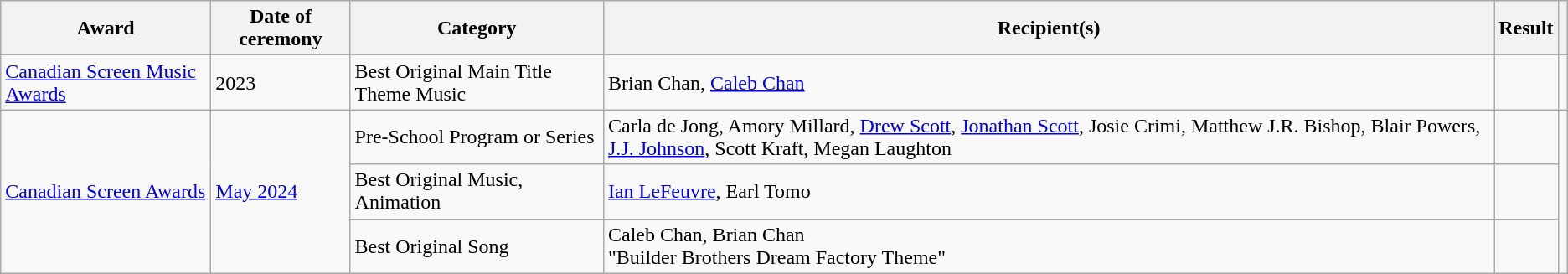<table class="wikitable plainrowheaders sortable">
<tr>
<th scope="col">Award</th>
<th scope="col">Date of ceremony</th>
<th scope="col">Category</th>
<th scope="col">Recipient(s)</th>
<th scope="col">Result</th>
<th scope="col" class="unsortable"></th>
</tr>
<tr>
<td><a href='#'>Canadian Screen Music Awards</a></td>
<td>2023</td>
<td>Best Original Main Title Theme Music</td>
<td>Brian Chan, <a href='#'>Caleb Chan</a></td>
<td></td>
<td></td>
</tr>
<tr>
<td rowspan=3><a href='#'>Canadian Screen Awards</a></td>
<td rowspan=3><a href='#'>May 2024</a></td>
<td>Pre-School Program or Series</td>
<td>Carla de Jong, Amory Millard, <a href='#'>Drew Scott</a>, <a href='#'>Jonathan Scott</a>, Josie Crimi, Matthew J.R. Bishop, Blair Powers, <a href='#'>J.J. Johnson</a>, Scott Kraft, Megan Laughton</td>
<td></td>
<td rowspan=3></td>
</tr>
<tr>
<td>Best Original Music, Animation</td>
<td><a href='#'>Ian LeFeuvre</a>, Earl Tomo</td>
<td></td>
</tr>
<tr>
<td>Best Original Song</td>
<td>Caleb Chan, Brian Chan<br>"Builder Brothers Dream Factory Theme"</td>
<td></td>
</tr>
</table>
